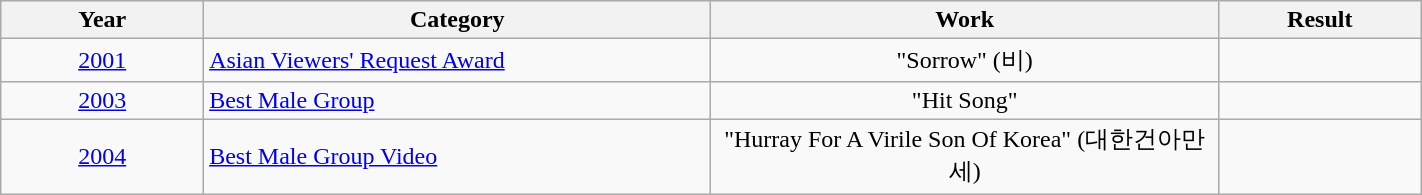<table | width="75%" class="wikitable sortable">
<tr>
<th width="10%">Year</th>
<th width="25%">Category</th>
<th width="25%">Work</th>
<th width="10%">Result</th>
</tr>
<tr>
<td align="center"><a href='#'>2001</a></td>
<td><a href='#'>Asian Viewers' Request Award</a></td>
<td align="center">"Sorrow" (비)</td>
<td></td>
</tr>
<tr>
<td align=center><a href='#'>2003</a></td>
<td><a href='#'>Best Male Group</a></td>
<td align=center>"Hit Song"</td>
<td></td>
</tr>
<tr>
<td align=center><a href='#'>2004</a></td>
<td><a href='#'>Best Male Group Video</a></td>
<td align=center>"Hurray For A Virile Son Of Korea" (대한건아만세)</td>
<td></td>
</tr>
</table>
